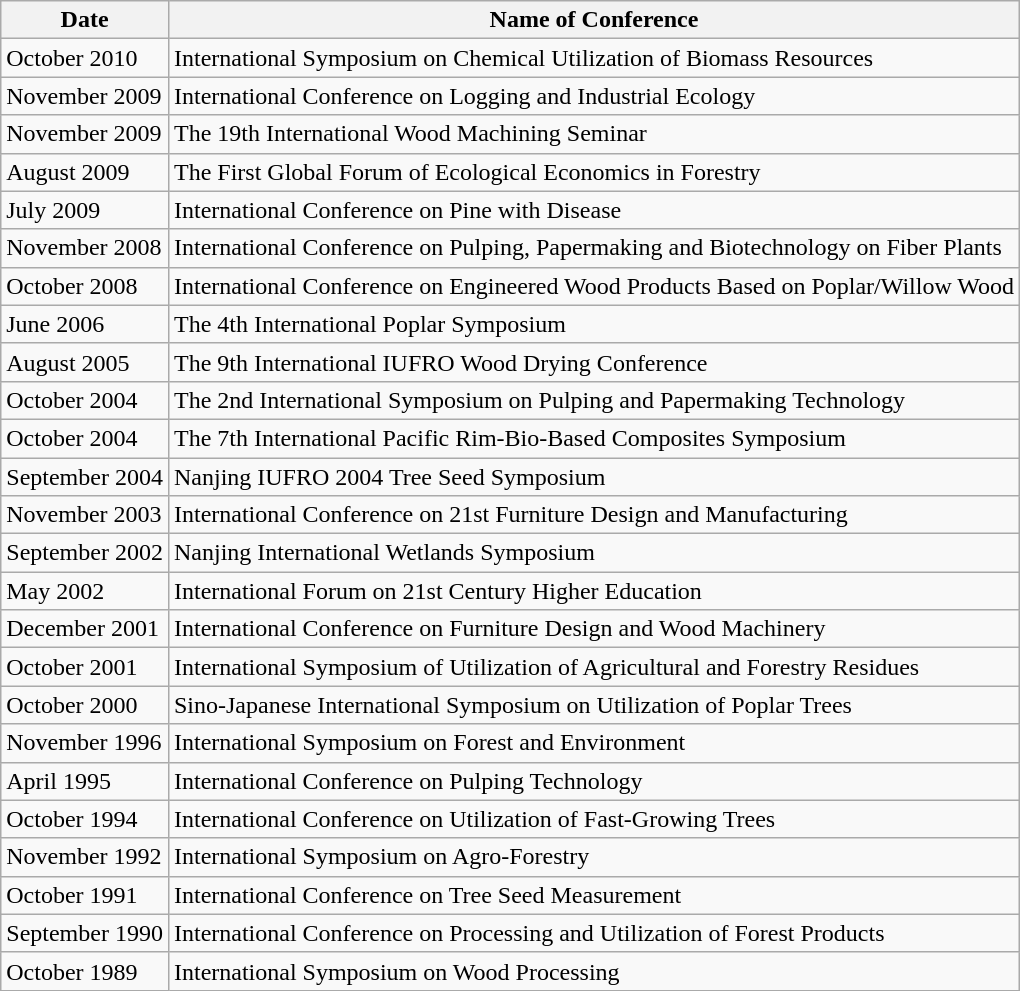<table class="wikitable">
<tr>
<th>Date</th>
<th>Name of Conference</th>
</tr>
<tr>
<td>October 2010</td>
<td>International Symposium on Chemical Utilization of Biomass Resources</td>
</tr>
<tr>
<td>November 2009</td>
<td>International Conference on Logging and Industrial Ecology</td>
</tr>
<tr>
<td>November 2009</td>
<td>The 19th International Wood Machining Seminar</td>
</tr>
<tr>
<td>August 2009</td>
<td>The First Global Forum of Ecological Economics in Forestry</td>
</tr>
<tr>
<td>July 2009</td>
<td>International Conference on Pine with Disease</td>
</tr>
<tr>
<td>November 2008</td>
<td>International Conference on Pulping, Papermaking and Biotechnology on Fiber Plants</td>
</tr>
<tr>
<td>October 2008</td>
<td>International Conference on Engineered Wood Products Based on Poplar/Willow Wood</td>
</tr>
<tr>
<td>June 2006</td>
<td>The 4th International Poplar Symposium</td>
</tr>
<tr>
<td>August 2005</td>
<td>The 9th International IUFRO Wood Drying Conference</td>
</tr>
<tr>
<td>October 2004</td>
<td>The 2nd International Symposium on Pulping and Papermaking Technology</td>
</tr>
<tr>
<td>October 2004</td>
<td>The 7th International Pacific Rim-Bio-Based Composites Symposium</td>
</tr>
<tr>
<td>September 2004</td>
<td>Nanjing IUFRO 2004 Tree Seed Symposium</td>
</tr>
<tr>
<td>November 2003</td>
<td>International Conference on 21st Furniture Design and Manufacturing</td>
</tr>
<tr>
<td>September 2002</td>
<td>Nanjing International Wetlands Symposium</td>
</tr>
<tr>
<td>May 2002</td>
<td>International Forum on 21st Century Higher Education</td>
</tr>
<tr>
<td>December 2001</td>
<td>International Conference on Furniture Design and Wood Machinery</td>
</tr>
<tr>
<td>October 2001</td>
<td>International Symposium of Utilization of Agricultural and Forestry Residues</td>
</tr>
<tr>
<td>October 2000</td>
<td>Sino-Japanese International Symposium on Utilization of Poplar Trees</td>
</tr>
<tr>
<td>November 1996</td>
<td>International Symposium on Forest and Environment</td>
</tr>
<tr>
<td>April 1995</td>
<td>International Conference on Pulping Technology</td>
</tr>
<tr>
<td>October 1994</td>
<td>International Conference on Utilization of Fast-Growing Trees</td>
</tr>
<tr>
<td>November 1992</td>
<td>International Symposium on Agro-Forestry</td>
</tr>
<tr>
<td>October 1991</td>
<td>International Conference on Tree Seed Measurement</td>
</tr>
<tr>
<td>September 1990</td>
<td>International Conference on Processing and Utilization of Forest Products</td>
</tr>
<tr>
<td>October 1989</td>
<td>International Symposium on Wood Processing</td>
</tr>
</table>
